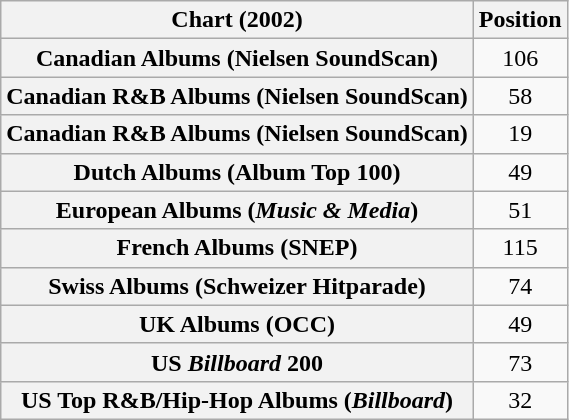<table class="wikitable sortable plainrowheaders" style="text-align:center;">
<tr>
<th scope="col">Chart (2002)</th>
<th scope="col">Position</th>
</tr>
<tr>
<th scope="row">Canadian Albums (Nielsen SoundScan)<br></th>
<td>106</td>
</tr>
<tr>
<th scope="row">Canadian R&B Albums (Nielsen SoundScan)<br></th>
<td>58</td>
</tr>
<tr>
<th scope="row">Canadian R&B Albums (Nielsen SoundScan)<br></th>
<td>19</td>
</tr>
<tr>
<th scope="row">Dutch Albums (Album Top 100)</th>
<td>49</td>
</tr>
<tr>
<th scope="row">European Albums (<em>Music & Media</em>)</th>
<td>51</td>
</tr>
<tr>
<th scope="row">French Albums (SNEP)</th>
<td>115</td>
</tr>
<tr>
<th scope="row">Swiss Albums (Schweizer Hitparade)</th>
<td>74</td>
</tr>
<tr>
<th scope="row">UK Albums (OCC)</th>
<td>49</td>
</tr>
<tr>
<th scope="row">US <em>Billboard</em> 200</th>
<td>73</td>
</tr>
<tr>
<th scope="row">US Top R&B/Hip-Hop Albums (<em>Billboard</em>)</th>
<td>32</td>
</tr>
</table>
